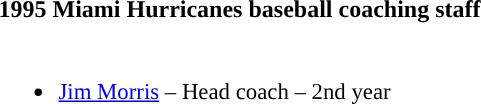<table class="toccolours">
<tr>
<th colspan=9>1995 Miami Hurricanes baseball coaching staff</th>
</tr>
<tr>
<td style="text-align: left; font-size: 95%;" valign="top"><br><ul><li><a href='#'>Jim Morris</a> – Head coach – 2nd year</li></ul></td>
</tr>
</table>
